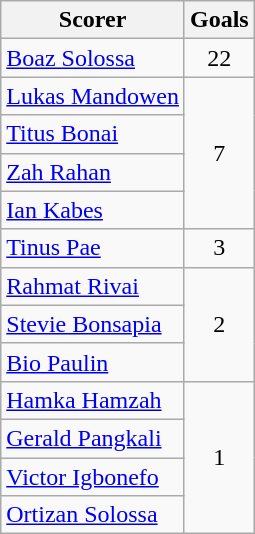<table class="wikitable">
<tr>
<th>Scorer</th>
<th>Goals</th>
</tr>
<tr>
<td> <a href='#'>Boaz Solossa</a></td>
<td align=center>22</td>
</tr>
<tr>
<td> <a href='#'>Lukas Mandowen</a></td>
<td rowspan="4" align=center>7</td>
</tr>
<tr>
<td> <a href='#'>Titus Bonai</a></td>
</tr>
<tr>
<td> <a href='#'>Zah Rahan</a></td>
</tr>
<tr>
<td> <a href='#'>Ian Kabes</a></td>
</tr>
<tr>
<td> <a href='#'>Tinus Pae</a></td>
<td rowspan="1" align=center>3</td>
</tr>
<tr>
<td> <a href='#'>Rahmat Rivai</a></td>
<td rowspan="3" align=center>2</td>
</tr>
<tr>
<td> <a href='#'>Stevie Bonsapia</a></td>
</tr>
<tr>
<td> <a href='#'>Bio Paulin</a></td>
</tr>
<tr>
<td> <a href='#'>Hamka Hamzah</a></td>
<td rowspan="4" align=center>1</td>
</tr>
<tr>
<td> <a href='#'>Gerald Pangkali</a></td>
</tr>
<tr>
<td> <a href='#'>Victor Igbonefo</a></td>
</tr>
<tr>
<td> <a href='#'>Ortizan Solossa</a></td>
</tr>
</table>
